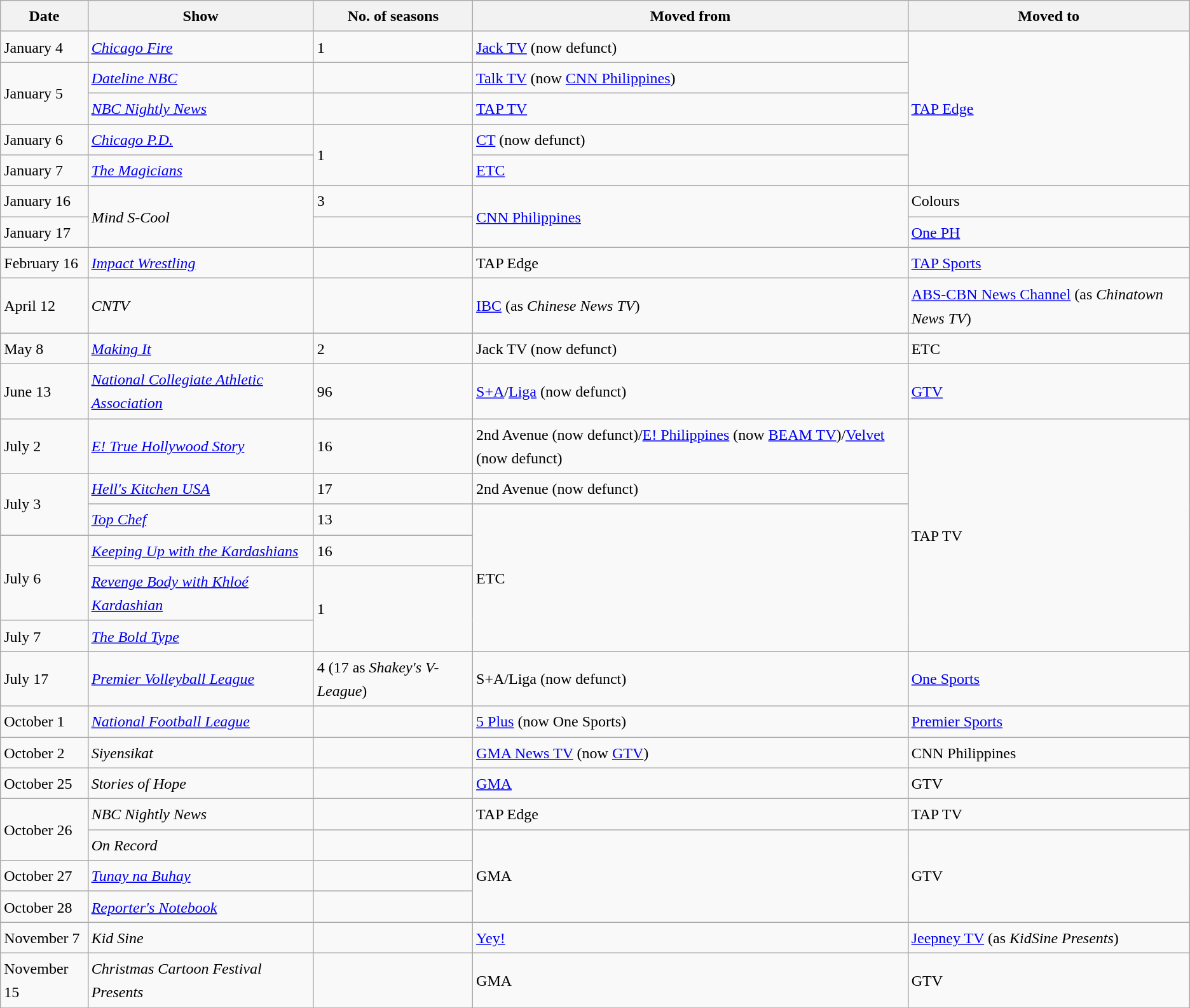<table class="wikitable" style="text-align:left; line-height:25px; width:auto;">
<tr>
<th>Date</th>
<th>Show</th>
<th>No. of seasons</th>
<th>Moved from</th>
<th>Moved to</th>
</tr>
<tr>
<td>January 4</td>
<td><em><a href='#'>Chicago Fire</a></em></td>
<td>1</td>
<td><a href='#'>Jack TV</a> (now defunct)</td>
<td rowspan="5"><a href='#'>TAP Edge</a></td>
</tr>
<tr>
<td rowspan="2">January 5</td>
<td><em><a href='#'>Dateline NBC</a></em></td>
<td></td>
<td><a href='#'>Talk TV</a> (now <a href='#'>CNN Philippines</a>)</td>
</tr>
<tr>
<td><em><a href='#'>NBC Nightly News</a></em></td>
<td></td>
<td><a href='#'>TAP TV</a></td>
</tr>
<tr>
<td>January 6</td>
<td><em><a href='#'>Chicago P.D.</a></em></td>
<td rowspan="2">1</td>
<td><a href='#'>CT</a> (now defunct)</td>
</tr>
<tr>
<td>January 7</td>
<td><em><a href='#'>The Magicians</a></em></td>
<td><a href='#'>ETC</a></td>
</tr>
<tr>
<td>January 16</td>
<td rowspan="2"><em>Mind S-Cool</em></td>
<td>3</td>
<td rowspan="2"><a href='#'>CNN Philippines</a></td>
<td>Colours</td>
</tr>
<tr>
<td>January 17</td>
<td></td>
<td><a href='#'>One PH</a></td>
</tr>
<tr>
<td>February 16</td>
<td><em><a href='#'>Impact Wrestling</a></em></td>
<td></td>
<td>TAP Edge</td>
<td><a href='#'>TAP Sports</a></td>
</tr>
<tr>
<td>April 12</td>
<td><em>CNTV</em></td>
<td></td>
<td><a href='#'>IBC</a> (as <em>Chinese News TV</em>)</td>
<td><a href='#'>ABS-CBN News Channel</a> (as <em>Chinatown News TV</em>)</td>
</tr>
<tr>
<td>May 8</td>
<td><em><a href='#'>Making It</a></em></td>
<td>2</td>
<td>Jack TV (now defunct)</td>
<td>ETC</td>
</tr>
<tr>
<td>June 13</td>
<td><em><a href='#'>National Collegiate Athletic Association</a></em></td>
<td>96</td>
<td><a href='#'>S+A</a>/<a href='#'>Liga</a> (now defunct)</td>
<td><a href='#'>GTV</a></td>
</tr>
<tr>
<td>July 2</td>
<td><em><a href='#'>E! True Hollywood Story</a></em></td>
<td>16</td>
<td>2nd Avenue (now defunct)/<a href='#'>E! Philippines</a> (now <a href='#'>BEAM TV</a>)/<a href='#'>Velvet</a> (now defunct)</td>
<td rowspan="6">TAP TV</td>
</tr>
<tr>
<td rowspan="2">July 3</td>
<td><em><a href='#'>Hell's Kitchen USA</a></em></td>
<td>17</td>
<td>2nd Avenue (now defunct)</td>
</tr>
<tr>
<td><em><a href='#'>Top Chef</a></em></td>
<td>13</td>
<td rowspan="4">ETC</td>
</tr>
<tr>
<td rowspan="2">July 6</td>
<td><em><a href='#'>Keeping Up with the Kardashians</a></em></td>
<td>16</td>
</tr>
<tr>
<td><em><a href='#'>Revenge Body with Khloé Kardashian</a></em></td>
<td rowspan="2">1</td>
</tr>
<tr>
<td>July 7</td>
<td><em><a href='#'>The Bold Type</a></em></td>
</tr>
<tr>
<td>July 17</td>
<td><em><a href='#'>Premier Volleyball League</a></em></td>
<td>4 (17 as <em>Shakey's V-League</em>)</td>
<td>S+A/Liga (now defunct)</td>
<td><a href='#'>One Sports</a></td>
</tr>
<tr>
<td>October 1</td>
<td><em><a href='#'>National Football League</a></em></td>
<td></td>
<td><a href='#'>5 Plus</a> (now One Sports)</td>
<td><a href='#'>Premier Sports</a></td>
</tr>
<tr>
<td>October 2</td>
<td><em>Siyensikat</em></td>
<td></td>
<td><a href='#'>GMA News TV</a> (now <a href='#'>GTV</a>)</td>
<td>CNN Philippines</td>
</tr>
<tr>
<td>October 25</td>
<td><em>Stories of Hope</em></td>
<td></td>
<td><a href='#'>GMA</a></td>
<td>GTV</td>
</tr>
<tr>
<td rowspan="2">October 26</td>
<td><em>NBC Nightly News</em></td>
<td></td>
<td>TAP Edge</td>
<td>TAP TV</td>
</tr>
<tr>
<td><em>On Record</em></td>
<td></td>
<td rowspan="3">GMA</td>
<td rowspan="3">GTV</td>
</tr>
<tr>
<td>October 27</td>
<td><em><a href='#'>Tunay na Buhay</a></em></td>
<td></td>
</tr>
<tr>
<td>October 28</td>
<td><em><a href='#'>Reporter's Notebook</a></em></td>
<td></td>
</tr>
<tr>
<td>November 7</td>
<td><em>Kid Sine</em></td>
<td></td>
<td><a href='#'>Yey!</a></td>
<td><a href='#'>Jeepney TV</a> (as <em>KidSine Presents</em>)</td>
</tr>
<tr>
<td>November 15</td>
<td><em>Christmas Cartoon Festival Presents</em></td>
<td></td>
<td>GMA</td>
<td>GTV</td>
</tr>
<tr>
</tr>
</table>
